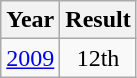<table class="wikitable" style="text-align:center">
<tr>
<th>Year</th>
<th>Result</th>
</tr>
<tr>
<td><a href='#'>2009</a></td>
<td>12th</td>
</tr>
</table>
